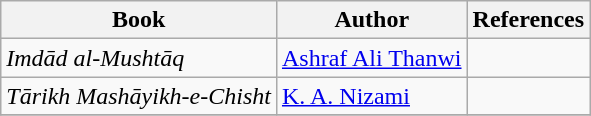<table class="wikitable sortable">
<tr>
<th>Book</th>
<th>Author</th>
<th>References</th>
</tr>
<tr>
<td><em>Imdād al-Mushtāq</em></td>
<td><a href='#'>Ashraf Ali Thanwi</a></td>
<td></td>
</tr>
<tr>
<td><em>Tārikh Mashāyikh-e-Chisht</em></td>
<td><a href='#'>K. A. Nizami</a></td>
<td></td>
</tr>
<tr>
</tr>
</table>
